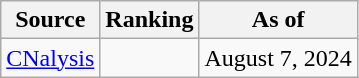<table class="wikitable" style="text-align:center">
<tr>
<th>Source</th>
<th>Ranking</th>
<th>As of</th>
</tr>
<tr>
<td align=left><a href='#'>CNalysis</a></td>
<td></td>
<td>August 7, 2024</td>
</tr>
</table>
